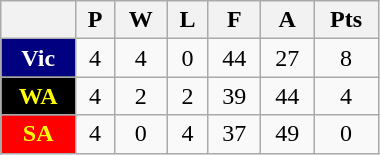<table class=wikitable style="width:20%;12%;12%;12%;12%;12%;20%">
<tr>
<th></th>
<th>P</th>
<th>W</th>
<th>L</th>
<th>F</th>
<th>A</th>
<th>Pts</th>
</tr>
<tr>
<th style="background:navy; color:white">Vic</th>
<td align=center>4</td>
<td align=center>4</td>
<td align=center>0</td>
<td align=center>44</td>
<td align=center>27</td>
<td align=center>8</td>
</tr>
<tr>
<th style="background:black; color:yellow">WA</th>
<td align=center>4</td>
<td align=center>2</td>
<td align=center>2</td>
<td align=center>39</td>
<td align=center>44</td>
<td align=center>4</td>
</tr>
<tr>
<th style="background:red; color:yellow">SA</th>
<td align=center>4</td>
<td align=center>0</td>
<td align=center>4</td>
<td align=center>37</td>
<td align=center>49</td>
<td align=center>0</td>
</tr>
</table>
